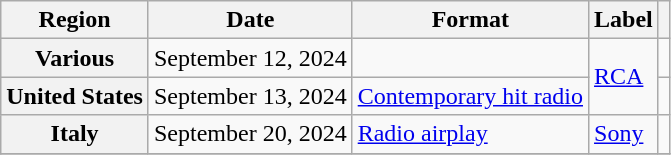<table class="wikitable plainrowheaders">
<tr>
<th scope="col">Region</th>
<th scope="col">Date</th>
<th scope="col">Format</th>
<th scope="col">Label</th>
<th scope="col"></th>
</tr>
<tr>
<th scope="row">Various</th>
<td>September 12, 2024</td>
<td></td>
<td rowspan="2"><a href='#'>RCA</a></td>
<td style="text-align:center"></td>
</tr>
<tr>
<th scope="row">United States</th>
<td>September 13, 2024</td>
<td><a href='#'>Contemporary hit radio</a></td>
<td style="text-align:center"></td>
</tr>
<tr>
<th scope="row">Italy</th>
<td>September 20, 2024</td>
<td><a href='#'>Radio airplay</a></td>
<td><a href='#'>Sony</a></td>
<td style="text-align:center"></td>
</tr>
<tr>
</tr>
</table>
